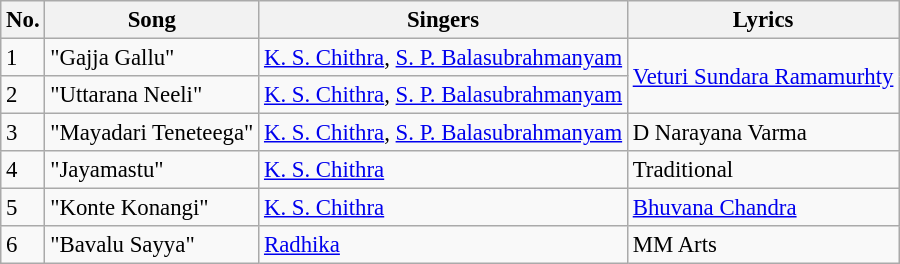<table class="wikitable" style="font-size:95%;">
<tr>
<th>No.</th>
<th>Song</th>
<th>Singers</th>
<th>Lyrics</th>
</tr>
<tr>
<td>1</td>
<td>"Gajja Gallu"</td>
<td><a href='#'>K. S. Chithra</a>, <a href='#'>S. P. Balasubrahmanyam</a></td>
<td rowspan="2"><a href='#'>Veturi Sundara Ramamurhty</a></td>
</tr>
<tr>
<td>2</td>
<td>"Uttarana Neeli"</td>
<td><a href='#'>K. S. Chithra</a>, <a href='#'>S. P. Balasubrahmanyam</a></td>
</tr>
<tr>
<td>3</td>
<td>"Mayadari Teneteega"</td>
<td><a href='#'>K. S. Chithra</a>, <a href='#'>S. P. Balasubrahmanyam</a></td>
<td>D Narayana Varma</td>
</tr>
<tr>
<td>4</td>
<td>"Jayamastu"</td>
<td><a href='#'>K. S. Chithra</a></td>
<td>Traditional</td>
</tr>
<tr>
<td>5</td>
<td>"Konte Konangi"</td>
<td><a href='#'>K. S. Chithra</a></td>
<td><a href='#'>Bhuvana Chandra</a></td>
</tr>
<tr>
<td>6</td>
<td>"Bavalu Sayya"</td>
<td><a href='#'>Radhika</a></td>
<td>MM Arts</td>
</tr>
</table>
